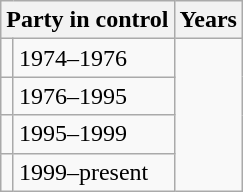<table class="wikitable">
<tr>
<th colspan=2>Party in control</th>
<th>Years</th>
</tr>
<tr>
<td></td>
<td>1974–1976</td>
</tr>
<tr>
<td></td>
<td>1976–1995</td>
</tr>
<tr>
<td></td>
<td>1995–1999</td>
</tr>
<tr>
<td></td>
<td>1999–present</td>
</tr>
</table>
